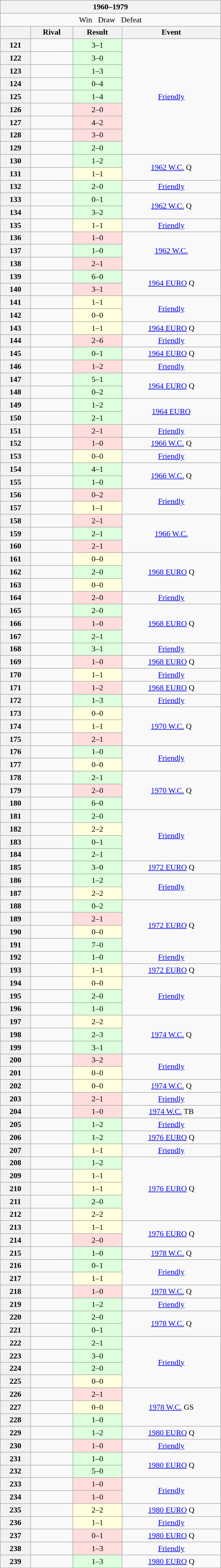<table class="wikitable collapsible collapsed" style="font-size: 90%">
<tr>
<th colspan="4" style="width:400px;">1960–1979</th>
</tr>
<tr>
<td style="text-align:center;" colspan="4"> Win   Draw   Defeat</td>
</tr>
<tr>
<th></th>
<th>Rival</th>
<th>Result</th>
<th>Event</th>
</tr>
<tr>
<th>121</th>
<td></td>
<td style="background:#dfd; text-align:center;">3–1</td>
<td rowspan="9" style="text-align:center;"><a href='#'>Friendly</a></td>
</tr>
<tr>
<th>122</th>
<td></td>
<td style="background:#dfd; text-align:center;">3–0</td>
</tr>
<tr>
<th>123</th>
<td></td>
<td style="background:#dfd; text-align:center;">1–3</td>
</tr>
<tr>
<th>124</th>
<td></td>
<td style="background:#dfd; text-align:center;">0–4</td>
</tr>
<tr>
<th>125</th>
<td></td>
<td style="background:#dfd; text-align:center;">1–4</td>
</tr>
<tr>
<th>126</th>
<td></td>
<td style="background:#fdd; text-align:center;">2–0</td>
</tr>
<tr>
<th>127</th>
<td></td>
<td style="background:#fdd; text-align:center;">4–2</td>
</tr>
<tr>
<th>128</th>
<td></td>
<td style="background:#fdd; text-align:center;">3–0</td>
</tr>
<tr>
<th>129</th>
<td></td>
<td style="background:#dfd; text-align:center;">2–0</td>
</tr>
<tr>
<th>130</th>
<td></td>
<td style="background:#dfd; text-align:center;">1–2</td>
<td rowspan="2" style="text-align:center;"> <a href='#'>1962 W.C.</a> Q</td>
</tr>
<tr>
<th>131</th>
<td></td>
<td style="background:#ffd; text-align:center;">1–1</td>
</tr>
<tr>
<th>132</th>
<td></td>
<td style="background:#dfd; text-align:center;">2–0</td>
<td style="text-align:center;"><a href='#'>Friendly</a></td>
</tr>
<tr>
<th>133</th>
<td></td>
<td style="background:#dfd; text-align:center;">0–1</td>
<td rowspan="2" style="text-align:center;"> <a href='#'>1962 W.C.</a> Q</td>
</tr>
<tr>
<th>134</th>
<td></td>
<td style="background:#dfd; text-align:center;">3–2</td>
</tr>
<tr>
<th>135</th>
<td></td>
<td style="background:#ffd; text-align:center;">1–1</td>
<td style="text-align:center;"><a href='#'>Friendly</a></td>
</tr>
<tr>
<th>136</th>
<td></td>
<td style="background:#fdd; text-align:center;">1–0</td>
<td rowspan="3" style="text-align:center;"> <a href='#'>1962 W.C.</a></td>
</tr>
<tr>
<th>137</th>
<td></td>
<td style="background:#dfd; text-align:center;">1–0</td>
</tr>
<tr>
<th>138</th>
<td></td>
<td style="background:#fdd; text-align:center;">2–1</td>
</tr>
<tr>
<th>139</th>
<td></td>
<td style="background:#dfd; text-align:center;">6–0</td>
<td rowspan="2" style="text-align:center;"> <a href='#'>1964 EURO</a> Q</td>
</tr>
<tr>
<th>140</th>
<td></td>
<td style="background:#fdd; text-align:center;">3–1</td>
</tr>
<tr>
<th>141</th>
<td></td>
<td style="background:#ffd; text-align:center;">1–1</td>
<td rowspan="2" style="text-align:center;"><a href='#'>Friendly</a></td>
</tr>
<tr>
<th>142</th>
<td></td>
<td style="background:#ffd; text-align:center;">0–0</td>
</tr>
<tr>
<th>143</th>
<td></td>
<td style="background:#ffd; text-align:center;">1–1</td>
<td style="text-align:center;"> <a href='#'>1964 EURO</a> Q</td>
</tr>
<tr>
<th>144</th>
<td></td>
<td style="background:#fdd; text-align:center;">2–6</td>
<td style="text-align:center;"><a href='#'>Friendly</a></td>
</tr>
<tr>
<th>145</th>
<td></td>
<td style="background:#dfd; text-align:center;">0–1</td>
<td style="text-align:center;"> <a href='#'>1964 EURO</a> Q</td>
</tr>
<tr>
<th>146</th>
<td></td>
<td style="background:#fdd; text-align:center;">1–2</td>
<td style="text-align:center;"><a href='#'>Friendly</a></td>
</tr>
<tr>
<th>147</th>
<td></td>
<td style="background:#dfd; text-align:center;">5–1</td>
<td rowspan="2" style="text-align:center;"> <a href='#'>1964 EURO</a> Q</td>
</tr>
<tr>
<th>148</th>
<td></td>
<td style="background:#dfd; text-align:center;">0–2</td>
</tr>
<tr>
<th>149</th>
<td></td>
<td style="background:#dfd; text-align:center;">1–2</td>
<td style="text-align:center;" rowspan="2"> <a href='#'>1964 EURO</a></td>
</tr>
<tr>
<th>150</th>
<td></td>
<td style="background:#dfd; text-align:center;">2–1</td>
</tr>
<tr>
<th>151</th>
<td></td>
<td style="background:#fdd; text-align:center;">2–1</td>
<td style="text-align:center;"><a href='#'>Friendly</a></td>
</tr>
<tr>
<th>152</th>
<td></td>
<td style="background:#fdd; text-align:center;">1–0</td>
<td style="text-align:center;"> <a href='#'>1966 W.C.</a> Q</td>
</tr>
<tr>
<th>153</th>
<td></td>
<td style="background:#ffd; text-align:center;">0–0</td>
<td style="text-align:center;"><a href='#'>Friendly</a></td>
</tr>
<tr>
<th>154</th>
<td></td>
<td style="background:#dfd; text-align:center;">4–1</td>
<td rowspan="2" style="text-align:center;"> <a href='#'>1966 W.C.</a> Q</td>
</tr>
<tr>
<th>155</th>
<td></td>
<td style="background:#dfd; text-align:center;">1–0</td>
</tr>
<tr>
<th>156</th>
<td></td>
<td style="background:#fdd; text-align:center;">0–2</td>
<td rowspan="2" style="text-align:center;"><a href='#'>Friendly</a></td>
</tr>
<tr>
<th>157</th>
<td></td>
<td style="background:#ffd; text-align:center;">1–1</td>
</tr>
<tr>
<th>158</th>
<td></td>
<td style="background:#fdd; text-align:center;">2–1</td>
<td rowspan="3" style="text-align:center;"> <a href='#'>1966 W.C.</a></td>
</tr>
<tr>
<th>159</th>
<td></td>
<td style="background:#dfd; text-align:center;">2–1</td>
</tr>
<tr>
<th>160</th>
<td></td>
<td style="background:#fdd; text-align:center;">2–1</td>
</tr>
<tr>
<th>161</th>
<td></td>
<td style="background:#ffd; text-align:center;">0–0</td>
<td style="text-align:center;" rowspan="3"> <a href='#'>1968 EURO</a> Q</td>
</tr>
<tr>
<th>162</th>
<td></td>
<td style="background:#dfd; text-align:center;">2–0</td>
</tr>
<tr>
<th>163</th>
<td></td>
<td style="background:#ffd; text-align:center;">0–0</td>
</tr>
<tr>
<th>164</th>
<td></td>
<td style="background:#fdd; text-align:center;">2–0</td>
<td style="text-align:center;"><a href='#'>Friendly</a></td>
</tr>
<tr>
<th>165</th>
<td></td>
<td style="background:#dfd; text-align:center;">2–0</td>
<td style="text-align:center;" rowspan="3"> <a href='#'>1968 EURO</a> Q</td>
</tr>
<tr>
<th>166</th>
<td></td>
<td style="background:#fdd; text-align:center;">1–0</td>
</tr>
<tr>
<th>167</th>
<td></td>
<td style="background:#dfd; text-align:center;">2–1</td>
</tr>
<tr>
<th>168</th>
<td></td>
<td style="background:#dfd; text-align:center;">3–1</td>
<td style="text-align:center;"><a href='#'>Friendly</a></td>
</tr>
<tr>
<th>169</th>
<td></td>
<td style="background:#fdd; text-align:center;">1–0</td>
<td style="text-align:center;"> <a href='#'>1968 EURO</a> Q</td>
</tr>
<tr>
<th>170</th>
<td></td>
<td style="background:#ffd; text-align:center;">1–1</td>
<td style="text-align:center;"><a href='#'>Friendly</a></td>
</tr>
<tr>
<th>171</th>
<td></td>
<td style="background:#fdd; text-align:center;">1–2</td>
<td style="text-align:center;"> <a href='#'>1968 EURO</a> Q</td>
</tr>
<tr>
<th>172</th>
<td></td>
<td style="background:#dfd; text-align:center;">1–3</td>
<td style="text-align:center;"><a href='#'>Friendly</a></td>
</tr>
<tr>
<th>173</th>
<td></td>
<td style="background:#ffd; text-align:center;">0–0</td>
<td style="text-align:center;" rowspan="3"> <a href='#'>1970 W.C.</a> Q</td>
</tr>
<tr>
<th>174</th>
<td></td>
<td style="background:#ffd; text-align:center;">1–1</td>
</tr>
<tr>
<th>175</th>
<td></td>
<td style="background:#fdd; text-align:center;">2–1</td>
</tr>
<tr>
<th>176</th>
<td></td>
<td style="background:#dfd; text-align:center;">1–0</td>
<td style="text-align:center;" rowspan="2"><a href='#'>Friendly</a></td>
</tr>
<tr>
<th>177</th>
<td></td>
<td style="background:#ffd; text-align:center;">0–0</td>
</tr>
<tr>
<th>178</th>
<td></td>
<td style="background:#dfd; text-align:center;">2–1</td>
<td style="text-align:center;" rowspan="3"> <a href='#'>1970 W.C.</a> Q</td>
</tr>
<tr>
<th>179</th>
<td></td>
<td style="background:#fdd; text-align:center;">2–0</td>
</tr>
<tr>
<th>180</th>
<td></td>
<td style="background:#dfd; text-align:center;">6–0</td>
</tr>
<tr>
<th>181</th>
<td></td>
<td style="background:#dfd; text-align:center;">2–0</td>
<td style="text-align:center;" rowspan="4"><a href='#'>Friendly</a></td>
</tr>
<tr>
<th>182</th>
<td></td>
<td style="background:#ffd; text-align:center;">2–2</td>
</tr>
<tr>
<th>183</th>
<td></td>
<td style="background:#dfd; text-align:center;">0–1</td>
</tr>
<tr>
<th>184</th>
<td></td>
<td style="background:#dfd; text-align:center;">2–1</td>
</tr>
<tr>
<th>185</th>
<td></td>
<td style="background:#dfd; text-align:center;">3–0</td>
<td style="text-align:center;"> <a href='#'>1972 EURO</a> Q</td>
</tr>
<tr>
<th>186</th>
<td></td>
<td style="background:#dfd; text-align:center;">1–2</td>
<td rowspan="2" style="text-align:center;"><a href='#'>Friendly</a></td>
</tr>
<tr>
<th>187</th>
<td></td>
<td style="background:#ffd; text-align:center;">2–2</td>
</tr>
<tr>
<th>188</th>
<td></td>
<td style="background:#dfd; text-align:center;">0–2</td>
<td style="text-align:center;" rowspan="4"> <a href='#'>1972 EURO</a> Q</td>
</tr>
<tr>
<th>189</th>
<td></td>
<td style="background:#fdd; text-align:center;">2–1</td>
</tr>
<tr>
<th>190</th>
<td></td>
<td style="background:#ffd; text-align:center;">0–0</td>
</tr>
<tr>
<th>191</th>
<td></td>
<td style="background:#dfd; text-align:center;">7–0</td>
</tr>
<tr>
<th>192</th>
<td></td>
<td style="background:#dfd; text-align:center;">1–0</td>
<td style="text-align:center;"><a href='#'>Friendly</a></td>
</tr>
<tr>
<th>193</th>
<td></td>
<td style="background:#ffd; text-align:center;">1–1</td>
<td style="text-align:center;"> <a href='#'>1972 EURO</a> Q</td>
</tr>
<tr>
<th>194</th>
<td></td>
<td style="background:#ffd; text-align:center;">0–0</td>
<td style="text-align:center;" rowspan="3"><a href='#'>Friendly</a></td>
</tr>
<tr>
<th>195</th>
<td></td>
<td style="background:#dfd; text-align:center;">2–0</td>
</tr>
<tr>
<th>196</th>
<td></td>
<td style="background:#dfd; text-align:center;">1–0</td>
</tr>
<tr>
<th>197</th>
<td></td>
<td style="background:#ffd; text-align:center;">2–2</td>
<td style="text-align:center;" rowspan="3"> <a href='#'>1974 W.C.</a> Q</td>
</tr>
<tr>
<th>198</th>
<td></td>
<td style="background:#dfd; text-align:center;">2–3</td>
</tr>
<tr>
<th>199</th>
<td></td>
<td style="background:#dfd; text-align:center;">3–1</td>
</tr>
<tr>
<th>200</th>
<td></td>
<td style="background:#fdd; text-align:center;">3–2</td>
<td style="text-align:center;" rowspan="2"><a href='#'>Friendly</a></td>
</tr>
<tr>
<th>201</th>
<td></td>
<td style="background:#ffd; text-align:center;">0–0</td>
</tr>
<tr>
<th>202</th>
<td></td>
<td style="background:#ffd; text-align:center;">0–0</td>
<td style="text-align:center;"> <a href='#'>1974 W.C.</a> Q</td>
</tr>
<tr>
<th>203</th>
<td></td>
<td style="background:#fdd; text-align:center;">2–1</td>
<td style="text-align:center;"><a href='#'>Friendly</a></td>
</tr>
<tr>
<th>204</th>
<td></td>
<td style="background:#fdd; text-align:center;">1–0</td>
<td style="text-align:center;"> <a href='#'>1974 W.C.</a> TB</td>
</tr>
<tr>
<th>205</th>
<td></td>
<td style="background:#dfd; text-align:center;">1–2</td>
<td style="text-align:center;"><a href='#'>Friendly</a></td>
</tr>
<tr>
<th>206</th>
<td></td>
<td style="background:#dfd; text-align:center;">1–2</td>
<td style="text-align:center;"> <a href='#'>1976 EURO</a> Q</td>
</tr>
<tr>
<th>207</th>
<td></td>
<td style="background:#ffd; text-align:center;">1–1</td>
<td style="text-align:center;"><a href='#'>Friendly</a></td>
</tr>
<tr>
<th>208</th>
<td></td>
<td style="background:#dfd; text-align:center;">1–2</td>
<td style="text-align:center;" rowspan="5"> <a href='#'>1976 EURO</a> Q</td>
</tr>
<tr>
<th>209</th>
<td></td>
<td style="background:#ffd; text-align:center;">1–1</td>
</tr>
<tr>
<th>210</th>
<td></td>
<td style="background:#ffd; text-align:center;">1–1</td>
</tr>
<tr>
<th>211</th>
<td></td>
<td style="background:#dfd; text-align:center;">2–0</td>
</tr>
<tr>
<th>212</th>
<td></td>
<td style="background:#ffd; text-align:center;">2–2</td>
</tr>
<tr>
<th>213</th>
<td></td>
<td style="background:#ffd; text-align:center;">1–1</td>
<td style="text-align:center;" rowspan="2"> <a href='#'>1976 EURO</a> Q</td>
</tr>
<tr>
<th>214</th>
<td></td>
<td style="background:#fdd; text-align:center;">2–0</td>
</tr>
<tr>
<th>215</th>
<td></td>
<td style="background:#dfd; text-align:center;">1–0</td>
<td style="text-align:center;"> <a href='#'>1978 W.C.</a> Q</td>
</tr>
<tr>
<th>216</th>
<td></td>
<td style="background:#dfd; text-align:center;">0–1</td>
<td style="text-align:center;" rowspan="2"><a href='#'>Friendly</a></td>
</tr>
<tr>
<th>217</th>
<td></td>
<td style="background:#ffd; text-align:center;">1–1</td>
</tr>
<tr>
<th>218</th>
<td></td>
<td style="background:#fdd; text-align:center;">1–0</td>
<td style="text-align:center;"> <a href='#'>1978 W.C.</a> Q</td>
</tr>
<tr>
<th>219</th>
<td></td>
<td style="background:#dfd; text-align:center;">1–2</td>
<td style="text-align:center;"><a href='#'>Friendly</a></td>
</tr>
<tr>
<th>220</th>
<td></td>
<td style="background:#dfd; text-align:center;">2–0</td>
<td style="text-align:center;" rowspan="2"> <a href='#'>1978 W.C.</a> Q</td>
</tr>
<tr>
<th>221</th>
<td></td>
<td style="background:#dfd; text-align:center;">0–1</td>
</tr>
<tr>
<th>222</th>
<td></td>
<td style="background:#dfd; text-align:center;">2–1</td>
<td style="text-align:center;" rowspan="4"><a href='#'>Friendly</a></td>
</tr>
<tr>
<th>223</th>
<td></td>
<td style="background:#dfd; text-align:center;">3–0</td>
</tr>
<tr>
<th>224</th>
<td></td>
<td style="background:#dfd; text-align:center;">2–0</td>
</tr>
<tr>
<th>225</th>
<td></td>
<td style="background:#ffd; text-align:center;">0–0</td>
</tr>
<tr>
<th>226</th>
<td></td>
<td style="background:#fdd; text-align:center;">2–1</td>
<td style="text-align:center;" rowspan="3"> <a href='#'>1978 W.C.</a> GS</td>
</tr>
<tr>
<th>227</th>
<td></td>
<td style="background:#ffd; text-align:center;">0–0</td>
</tr>
<tr>
<th>228</th>
<td></td>
<td style="background:#dfd; text-align:center;">1–0</td>
</tr>
<tr>
<th>229</th>
<td></td>
<td style="background:#dfd; text-align:center;">1–2</td>
<td style="text-align:center;"> <a href='#'>1980 EURO</a> Q</td>
</tr>
<tr>
<th>230</th>
<td></td>
<td style="background:#fdd; text-align:center;">1–0</td>
<td style="text-align:center;"><a href='#'>Friendly</a></td>
</tr>
<tr>
<th>231</th>
<td></td>
<td style="background:#dfd; text-align:center;">1–0</td>
<td style="text-align:center;" rowspan="2"> <a href='#'>1980 EURO</a> Q</td>
</tr>
<tr>
<th>232</th>
<td></td>
<td style="background:#dfd; text-align:center;">5–0</td>
</tr>
<tr>
<th>233</th>
<td></td>
<td style="background:#fdd; text-align:center;">1–0</td>
<td style="text-align:center;" rowspan="2"><a href='#'>Friendly</a></td>
</tr>
<tr>
<th>234</th>
<td></td>
<td style="background:#fdd; text-align:center;">1–0</td>
</tr>
<tr>
<th>235</th>
<td></td>
<td style="background:#ffd; text-align:center;">2–2</td>
<td style="text-align:center;"> <a href='#'>1980 EURO</a> Q</td>
</tr>
<tr>
<th>236</th>
<td></td>
<td style="background:#ffd; text-align:center;">1–1</td>
<td style="text-align:center;"><a href='#'>Friendly</a></td>
</tr>
<tr>
<th>237</th>
<td></td>
<td style="background:#fdd; text-align:center;">0–1</td>
<td style="text-align:center;"> <a href='#'>1980 EURO</a> Q</td>
</tr>
<tr>
<th>238</th>
<td></td>
<td style="background:#fdd; text-align:center;">1–3</td>
<td style="text-align:center;"><a href='#'>Friendly</a></td>
</tr>
<tr>
<th>239</th>
<td></td>
<td style="background:#dfd; text-align:center;">1–3</td>
<td style="text-align:center;"> <a href='#'>1980 EURO</a> Q</td>
</tr>
</table>
